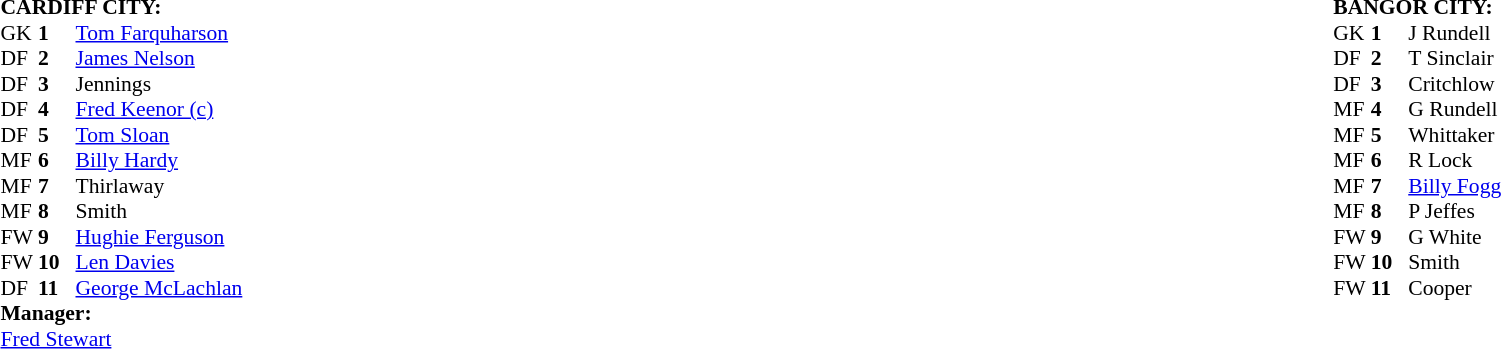<table width="100%">
<tr>
<td valign="top" width="50%"><br><table style="font-size: 90%" cellspacing="0" cellpadding="0">
<tr>
<td colspan="4"><strong>CARDIFF CITY:</strong></td>
</tr>
<tr>
<th width="25"></th>
<th width="25"></th>
</tr>
<tr>
<td>GK</td>
<td><strong>1</strong></td>
<td> <a href='#'>Tom Farquharson</a></td>
</tr>
<tr>
<td>DF</td>
<td><strong>2</strong></td>
<td> <a href='#'>James Nelson</a></td>
</tr>
<tr>
<td>DF</td>
<td><strong>3</strong></td>
<td> Jennings</td>
</tr>
<tr>
<td>DF</td>
<td><strong>4</strong></td>
<td> <a href='#'>Fred Keenor (c)</a></td>
</tr>
<tr>
<td>DF</td>
<td><strong>5</strong></td>
<td> <a href='#'>Tom Sloan</a></td>
</tr>
<tr>
<td>MF</td>
<td><strong>6</strong></td>
<td> <a href='#'>Billy Hardy</a></td>
</tr>
<tr>
<td>MF</td>
<td><strong>7</strong></td>
<td> Thirlaway</td>
</tr>
<tr>
<td>MF</td>
<td><strong>8</strong></td>
<td> Smith</td>
</tr>
<tr>
<td>FW</td>
<td><strong>9</strong></td>
<td> <a href='#'>Hughie Ferguson</a></td>
</tr>
<tr>
<td>FW</td>
<td><strong>10</strong></td>
<td> <a href='#'>Len Davies</a></td>
</tr>
<tr>
<td>DF</td>
<td><strong>11</strong></td>
<td> <a href='#'>George McLachlan</a></td>
</tr>
<tr>
<td colspan="4"><strong>Manager:</strong></td>
</tr>
<tr>
<td colspan="4"> <a href='#'>Fred Stewart</a></td>
</tr>
<tr>
</tr>
</table>
</td>
<td valign="top" width="50%"><br><table style="font-size: 90%" cellspacing="0" cellpadding="0" align="center">
<tr>
<td colspan="4"><strong>BANGOR CITY:</strong></td>
</tr>
<tr>
<th width="25"></th>
<th width="25"></th>
</tr>
<tr>
<td>GK</td>
<td><strong>1</strong></td>
<td> J Rundell</td>
</tr>
<tr>
<td>DF</td>
<td><strong>2</strong></td>
<td> T Sinclair</td>
</tr>
<tr>
<td>DF</td>
<td><strong>3</strong></td>
<td> Critchlow</td>
</tr>
<tr>
<td>MF</td>
<td><strong>4</strong></td>
<td> G Rundell</td>
</tr>
<tr>
<td>MF</td>
<td><strong>5</strong></td>
<td> Whittaker</td>
</tr>
<tr>
<td>MF</td>
<td><strong>6</strong></td>
<td> R Lock</td>
</tr>
<tr>
<td>MF</td>
<td><strong>7</strong></td>
<td> <a href='#'>Billy Fogg</a></td>
</tr>
<tr>
<td>MF</td>
<td><strong>8</strong></td>
<td> P Jeffes</td>
</tr>
<tr>
<td>FW</td>
<td><strong>9</strong></td>
<td> G White</td>
</tr>
<tr>
<td>FW</td>
<td><strong>10</strong></td>
<td> Smith</td>
</tr>
<tr>
<td>FW</td>
<td><strong>11</strong></td>
<td> Cooper</td>
</tr>
<tr>
</tr>
</table>
</td>
</tr>
</table>
